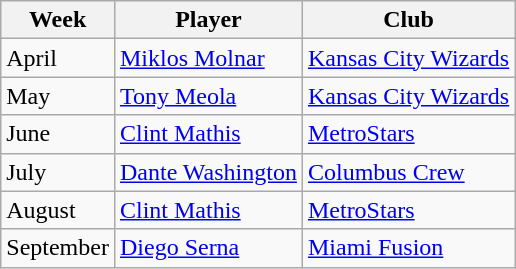<table class="wikitable">
<tr>
<th>Week</th>
<th>Player</th>
<th>Club</th>
</tr>
<tr>
<td>April</td>
<td> <a href='#'>Miklos Molnar</a></td>
<td><a href='#'>Kansas City Wizards</a></td>
</tr>
<tr>
<td>May</td>
<td> <a href='#'>Tony Meola</a></td>
<td><a href='#'>Kansas City Wizards</a></td>
</tr>
<tr>
<td>June</td>
<td> <a href='#'>Clint Mathis</a></td>
<td><a href='#'>MetroStars</a></td>
</tr>
<tr>
<td>July</td>
<td> <a href='#'>Dante Washington</a></td>
<td><a href='#'>Columbus Crew</a></td>
</tr>
<tr>
<td>August</td>
<td> <a href='#'>Clint Mathis</a></td>
<td><a href='#'>MetroStars</a></td>
</tr>
<tr>
<td>September</td>
<td> <a href='#'>Diego Serna</a></td>
<td><a href='#'>Miami Fusion</a></td>
</tr>
</table>
